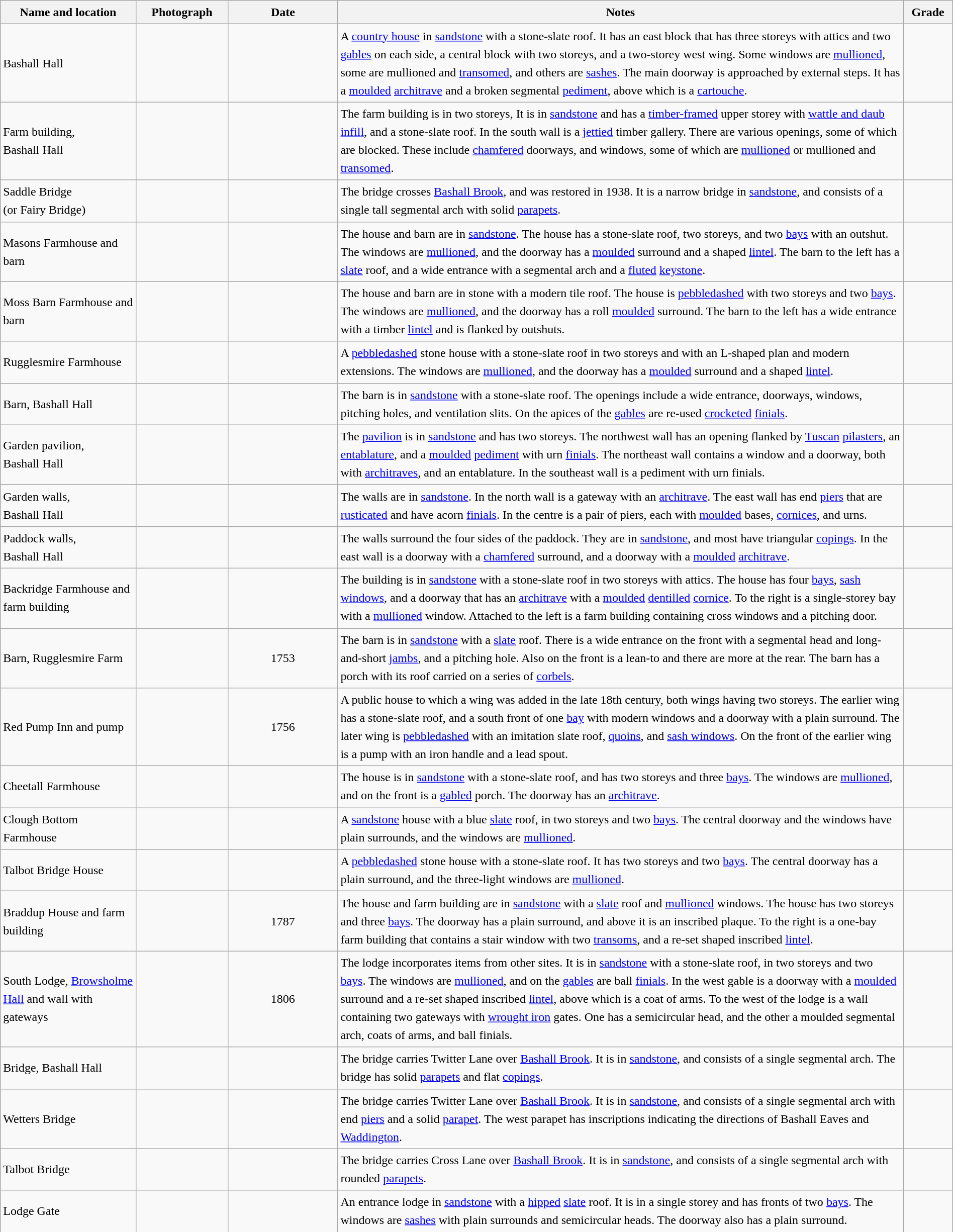<table class="wikitable sortable plainrowheaders" style="width:100%;border:0px;text-align:left;line-height:150%;">
<tr>
<th scope="col"  style="width:150px">Name and location</th>
<th scope="col"  style="width:100px" class="unsortable">Photograph</th>
<th scope="col"  style="width:120px">Date</th>
<th scope="col"  style="width:650px" class="unsortable">Notes</th>
<th scope="col"  style="width:50px">Grade</th>
</tr>
<tr>
<td>Bashall Hall<br><small></small></td>
<td></td>
<td align="center"></td>
<td>A <a href='#'>country house</a> in <a href='#'>sandstone</a> with a stone-slate roof.  It has an east block that has three storeys with attics and two <a href='#'>gables</a> on each side, a central block with two storeys, and a two-storey west wing.  Some windows are <a href='#'>mullioned</a>, some are mullioned and <a href='#'>transomed</a>, and others are <a href='#'>sashes</a>.  The main doorway is approached by external steps.  It has a <a href='#'>moulded</a> <a href='#'>architrave</a> and a broken segmental <a href='#'>pediment</a>, above which is a <a href='#'>cartouche</a>.</td>
<td align="center" ></td>
</tr>
<tr>
<td>Farm building,<br>Bashall Hall<br><small></small></td>
<td></td>
<td align="center"></td>
<td>The farm building is in two storeys,  It is in <a href='#'>sandstone</a> and has a <a href='#'>timber-framed</a> upper storey with <a href='#'>wattle and daub</a> <a href='#'>infill</a>, and a stone-slate roof.  In the south wall is a <a href='#'>jettied</a> timber gallery.  There are various openings, some of which are blocked.  These include <a href='#'>chamfered</a> doorways, and windows, some of which are <a href='#'>mullioned</a> or mullioned and <a href='#'>transomed</a>.</td>
<td align="center" ></td>
</tr>
<tr>
<td>Saddle Bridge<br>(or Fairy Bridge)<br><small></small></td>
<td></td>
<td align="center"></td>
<td>The bridge crosses <a href='#'>Bashall Brook</a>, and was restored in 1938.  It is a narrow bridge in <a href='#'>sandstone</a>, and consists of a single tall segmental arch with solid <a href='#'>parapets</a>.</td>
<td align="center" ></td>
</tr>
<tr>
<td>Masons Farmhouse and barn<br><small></small></td>
<td></td>
<td align="center"></td>
<td>The house and barn are in <a href='#'>sandstone</a>.  The house has a stone-slate roof, two storeys, and two <a href='#'>bays</a> with an outshut.  The windows are <a href='#'>mullioned</a>, and the doorway has a <a href='#'>moulded</a> surround and a shaped <a href='#'>lintel</a>.  The barn to the left has a <a href='#'>slate</a> roof, and a wide entrance with a segmental arch and a <a href='#'>fluted</a> <a href='#'>keystone</a>.</td>
<td align="center" ></td>
</tr>
<tr>
<td>Moss Barn Farmhouse and barn<br><small></small></td>
<td></td>
<td align="center"></td>
<td>The house and barn are in stone with a modern tile roof.  The house is <a href='#'>pebbledashed</a> with two storeys and two <a href='#'>bays</a>.  The windows are <a href='#'>mullioned</a>, and the doorway has a roll <a href='#'>moulded</a> surround.  The barn to the left has a wide entrance with a timber <a href='#'>lintel</a> and is flanked by outshuts.</td>
<td align="center" ></td>
</tr>
<tr>
<td>Rugglesmire Farmhouse<br><small></small></td>
<td></td>
<td align="center"></td>
<td>A <a href='#'>pebbledashed</a> stone house with a stone-slate roof in two storeys and with an L-shaped plan and modern extensions.  The windows are <a href='#'>mullioned</a>, and the doorway has a <a href='#'>moulded</a> surround and a shaped <a href='#'>lintel</a>.</td>
<td align="center" ></td>
</tr>
<tr>
<td>Barn, Bashall Hall<br><small></small></td>
<td></td>
<td align="center"></td>
<td>The barn is in <a href='#'>sandstone</a> with a stone-slate roof.  The openings include a wide entrance, doorways, windows, pitching holes, and ventilation slits.  On the apices of the <a href='#'>gables</a> are re-used <a href='#'>crocketed</a> <a href='#'>finials</a>.</td>
<td align="center" ></td>
</tr>
<tr>
<td>Garden pavilion,<br>Bashall Hall<br><small></small></td>
<td></td>
<td align="center"></td>
<td>The <a href='#'>pavilion</a> is in <a href='#'>sandstone</a> and has two storeys. The northwest wall has an opening flanked by <a href='#'>Tuscan</a> <a href='#'>pilasters</a>, an <a href='#'>entablature</a>, and a <a href='#'>moulded</a> <a href='#'>pediment</a> with urn <a href='#'>finials</a>.  The northeast wall contains a window and a doorway, both with <a href='#'>architraves</a>, and an entablature.  In the southeast wall is a pediment with urn finials.</td>
<td align="center" ></td>
</tr>
<tr>
<td>Garden walls,<br>Bashall Hall<br><small></small></td>
<td></td>
<td align="center"></td>
<td>The walls are in <a href='#'>sandstone</a>.  In the north wall is a gateway with an <a href='#'>architrave</a>.  The east wall has end <a href='#'>piers</a> that are <a href='#'>rusticated</a> and have acorn <a href='#'>finials</a>.  In the centre is a pair of piers, each with <a href='#'>moulded</a> bases, <a href='#'>cornices</a>, and urns.</td>
<td align="center" ></td>
</tr>
<tr>
<td>Paddock walls,<br>Bashall Hall<br><small></small></td>
<td></td>
<td align="center"></td>
<td>The walls surround the four sides of the paddock.  They are in <a href='#'>sandstone</a>, and most have triangular <a href='#'>copings</a>.  In the east wall is a doorway with a <a href='#'>chamfered</a> surround, and a doorway with a <a href='#'>moulded</a> <a href='#'>architrave</a>.</td>
<td align="center" ></td>
</tr>
<tr>
<td>Backridge Farmhouse and farm building<br><small></small></td>
<td></td>
<td align="center"></td>
<td>The building is in <a href='#'>sandstone</a> with a stone-slate roof in two storeys with attics.  The house has four <a href='#'>bays</a>, <a href='#'>sash windows</a>, and a doorway that has an <a href='#'>architrave</a> with a <a href='#'>moulded</a> <a href='#'>dentilled</a> <a href='#'>cornice</a>.  To the right is a single-storey bay with a <a href='#'>mullioned</a> window.  Attached to the left is a farm building containing cross windows and a pitching door.</td>
<td align="center" ></td>
</tr>
<tr>
<td>Barn, Rugglesmire Farm<br><small></small></td>
<td></td>
<td align="center">1753</td>
<td>The barn is in <a href='#'>sandstone</a> with a <a href='#'>slate</a> roof.  There is a wide entrance on the front with a segmental head and long-and-short <a href='#'>jambs</a>, and a pitching hole.  Also on the front is a lean-to and there are more at the rear.  The barn has a porch with its roof carried on a series of <a href='#'>corbels</a>.</td>
<td align="center" ></td>
</tr>
<tr>
<td>Red Pump Inn and pump<br><small></small></td>
<td></td>
<td align="center">1756</td>
<td>A public house to which a wing was added in the late 18th century, both wings having two storeys.  The earlier wing has a stone-slate roof, and a south front of one <a href='#'>bay</a> with modern windows and a doorway with a plain surround.  The later wing is <a href='#'>pebbledashed</a> with an imitation slate roof, <a href='#'>quoins</a>, and <a href='#'>sash windows</a>.  On the front of the earlier wing is a pump with an iron handle and a lead spout.</td>
<td align="center" ></td>
</tr>
<tr>
<td>Cheetall Farmhouse<br><small></small></td>
<td></td>
<td align="center"></td>
<td>The house is in <a href='#'>sandstone</a> with a stone-slate roof, and has two storeys and three <a href='#'>bays</a>.  The windows are <a href='#'>mullioned</a>, and on the front is a <a href='#'>gabled</a> porch.  The doorway has an <a href='#'>architrave</a>.</td>
<td align="center" ></td>
</tr>
<tr>
<td>Clough Bottom Farmhouse<br><small></small></td>
<td></td>
<td align="center"></td>
<td>A <a href='#'>sandstone</a> house with a blue <a href='#'>slate</a> roof, in two storeys and two <a href='#'>bays</a>.  The central doorway and the windows have plain surrounds, and the windows are <a href='#'>mullioned</a>.</td>
<td align="center" ></td>
</tr>
<tr>
<td>Talbot Bridge House<br><small></small></td>
<td></td>
<td align="center"></td>
<td>A <a href='#'>pebbledashed</a> stone house with a stone-slate roof.  It has two storeys and two <a href='#'>bays</a>.  The central doorway has a plain surround, and the three-light windows are <a href='#'>mullioned</a>.</td>
<td align="center" ></td>
</tr>
<tr>
<td>Braddup House and farm building<br><small></small></td>
<td></td>
<td align="center">1787</td>
<td>The house and farm building are in <a href='#'>sandstone</a> with a <a href='#'>slate</a> roof and <a href='#'>mullioned</a> windows.  The house has two storeys and three <a href='#'>bays</a>.  The doorway has a plain surround, and above it is an inscribed plaque.  To the right is a one-bay farm building that contains a stair window with two <a href='#'>transoms</a>, and a re-set shaped inscribed <a href='#'>lintel</a>.</td>
<td align="center" ></td>
</tr>
<tr>
<td>South Lodge, <a href='#'>Browsholme Hall</a> and wall with gateways<br><small></small></td>
<td></td>
<td align="center">1806</td>
<td>The lodge incorporates items from other sites.  It is in <a href='#'>sandstone</a> with a stone-slate roof, in two storeys and two <a href='#'>bays</a>.  The windows are <a href='#'>mullioned</a>, and on the <a href='#'>gables</a> are ball <a href='#'>finials</a>.  In the west gable is a doorway with a <a href='#'>moulded</a> surround and a re-set shaped inscribed <a href='#'>lintel</a>, above which is a coat of arms.  To the west of the lodge is a wall containing two gateways with <a href='#'>wrought iron</a> gates.  One has a semicircular head, and the other a moulded segmental arch, coats of arms, and ball finials.</td>
<td align="center" ></td>
</tr>
<tr>
<td>Bridge, Bashall Hall<br><small></small></td>
<td></td>
<td align="center"></td>
<td>The bridge carries Twitter Lane over <a href='#'>Bashall Brook</a>.  It is in <a href='#'>sandstone</a>, and consists of a single segmental arch.  The bridge has solid <a href='#'>parapets</a> and flat <a href='#'>copings</a>.</td>
<td align="center" ></td>
</tr>
<tr>
<td>Wetters Bridge<br><small></small></td>
<td></td>
<td align="center"></td>
<td>The bridge carries Twitter Lane over <a href='#'>Bashall Brook</a>.  It is in <a href='#'>sandstone</a>, and consists of a single segmental arch with end <a href='#'>piers</a> and a solid <a href='#'>parapet</a>.  The west parapet has inscriptions indicating the directions of Bashall Eaves and <a href='#'>Waddington</a>.</td>
<td align="center" ></td>
</tr>
<tr>
<td>Talbot Bridge<br><small></small></td>
<td></td>
<td align="center"></td>
<td>The bridge carries Cross Lane over <a href='#'>Bashall Brook</a>.  It is in <a href='#'>sandstone</a>, and consists of a single segmental arch with rounded <a href='#'>parapets</a>.</td>
<td align="center" ></td>
</tr>
<tr>
<td>Lodge Gate<br><small></small></td>
<td></td>
<td align="center"></td>
<td>An entrance lodge in <a href='#'>sandstone</a> with a <a href='#'>hipped</a> <a href='#'>slate</a> roof.  It is in a single storey and has fronts of two <a href='#'>bays</a>.  The windows are <a href='#'>sashes</a> with plain surrounds and semicircular heads.  The doorway also has a plain surround.</td>
<td align="center" ></td>
</tr>
<tr>
</tr>
</table>
